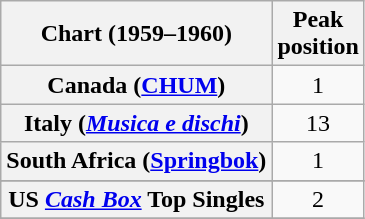<table class="wikitable sortable plainrowheaders" style="text-align:center;">
<tr>
<th scope="col">Chart (1959–1960)</th>
<th scope="col">Peak<br>position</th>
</tr>
<tr>
<th scope="row">Canada (<a href='#'>CHUM</a>)</th>
<td>1</td>
</tr>
<tr>
<th scope="row">Italy (<em><a href='#'>Musica e dischi</a></em>)</th>
<td>13</td>
</tr>
<tr>
<th scope="row">South Africa (<a href='#'>Springbok</a>)</th>
<td>1</td>
</tr>
<tr>
</tr>
<tr>
</tr>
<tr>
</tr>
<tr>
<th scope="row">US <em><a href='#'>Cash Box</a></em> Top Singles</th>
<td>2</td>
</tr>
<tr>
</tr>
</table>
